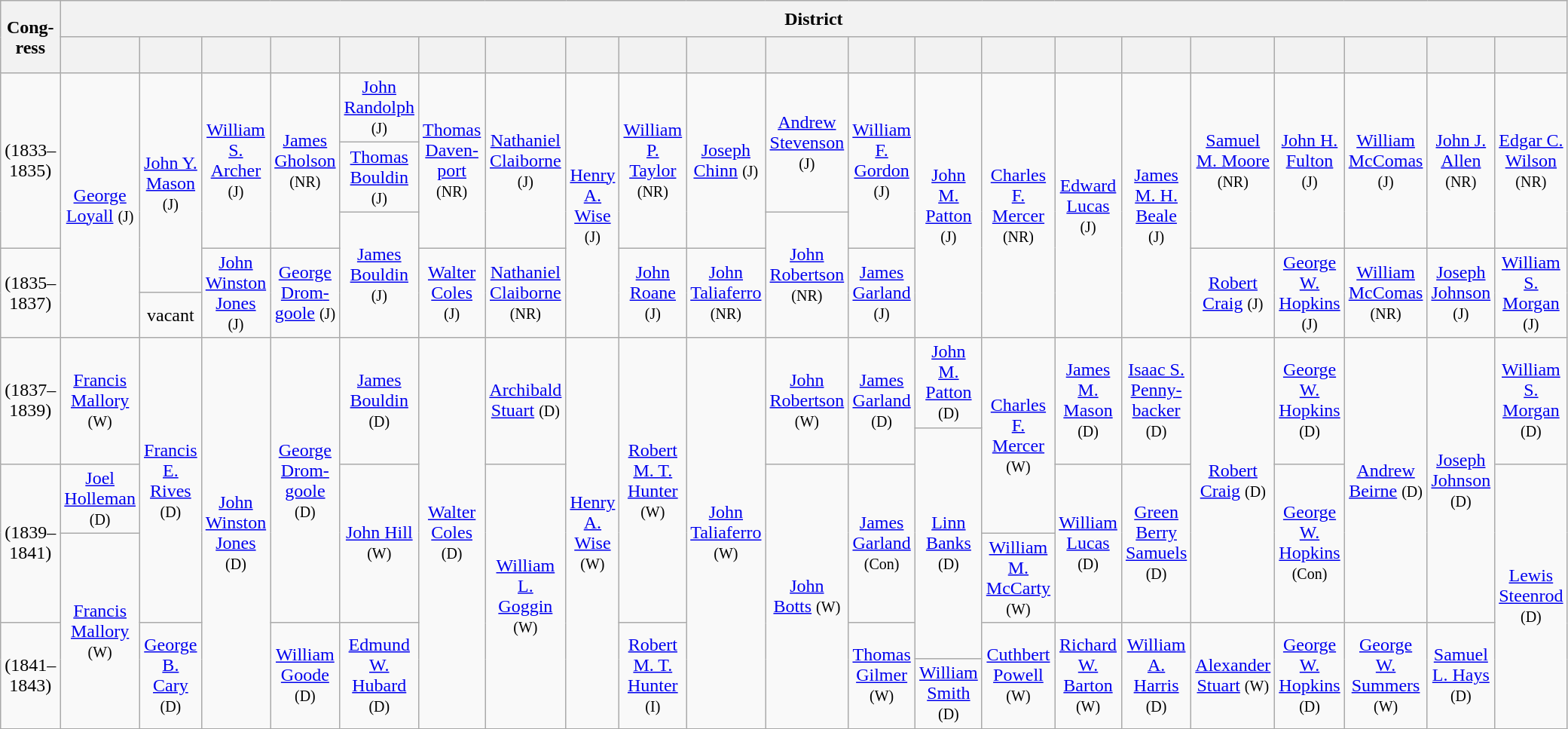<table class=wikitable style="text-align:center">
<tr style="height:2em">
<th rowspan=2>Cong­ress</th>
<th colspan=21>District</th>
</tr>
<tr style="height:2em">
<th></th>
<th></th>
<th></th>
<th></th>
<th></th>
<th></th>
<th></th>
<th></th>
<th></th>
<th></th>
<th></th>
<th></th>
<th></th>
<th></th>
<th></th>
<th></th>
<th></th>
<th></th>
<th></th>
<th></th>
<th></th>
</tr>
<tr style="height:2em">
<td rowspan=3><strong></strong> (1833–1835)</td>
<td rowspan=5 ><a href='#'>George Loyall</a> <small>(J)</small></td>
<td rowspan=4 ><a href='#'>John Y. Mason</a> <small>(J)</small></td>
<td rowspan=3 ><a href='#'>William S. Archer</a> <small>(J)</small></td>
<td rowspan=3 ><a href='#'>James Gholson</a> <small>(NR)</small></td>
<td rowspan=1 ><a href='#'>John Randolph</a> <small>(J)</small></td>
<td rowspan=3 ><a href='#'>Thomas Daven­port</a> <small>(NR)</small></td>
<td rowspan=3 ><a href='#'>Nathaniel Claiborne</a> <small>(J)</small></td>
<td rowspan=5 ><a href='#'>Henry A. Wise</a> <small>(J)</small></td>
<td rowspan=3 ><a href='#'>William P. Taylor</a> <small>(NR)</small></td>
<td rowspan=3 ><a href='#'>Joseph Chinn</a> <small>(J)</small></td>
<td rowspan=2 ><a href='#'>Andrew Stevenson</a> <small>(J)</small></td>
<td rowspan=3 ><a href='#'>William F. Gordon</a> <small>(J)</small></td>
<td rowspan=5 ><a href='#'>John M. Patton</a> <small>(J)</small></td>
<td rowspan=5 ><a href='#'>Charles F. Mercer</a> <small>(NR)</small></td>
<td rowspan=5 ><a href='#'>Edward Lucas</a> <small>(J)</small></td>
<td rowspan=5 ><a href='#'>James M. H. Beale</a> <small>(J)</small></td>
<td rowspan=3 ><a href='#'>Samuel M. Moore</a> <small>(NR)</small></td>
<td rowspan=3 ><a href='#'>John H. Fulton</a> <small>(J)</small></td>
<td rowspan=3 ><a href='#'>William McComas</a> <small>(J)</small></td>
<td rowspan=3 ><a href='#'>John J. Allen</a> <small>(NR)</small></td>
<td rowspan=3 ><a href='#'>Edgar C. Wilson</a> <small>(NR)</small></td>
</tr>
<tr style="height:2em">
<td><a href='#'>Thomas Bouldin</a> <small>(J)</small></td>
</tr>
<tr style="height:2em">
<td rowspan=3 ><a href='#'>James Bouldin</a> <small>(J)</small></td>
<td rowspan=3 ><a href='#'>John Robertson</a> <small>(NR)</small></td>
</tr>
<tr style="height:2em">
<td rowspan=2><strong></strong> (1835–1837)</td>
<td rowspan=2 ><a href='#'>John Winston Jones</a> <small>(J)</small></td>
<td rowspan=2 ><a href='#'>George Drom­goole</a> <small>(J)</small></td>
<td rowspan=2 ><a href='#'>Walter Coles</a> <small>(J)</small></td>
<td rowspan=2 ><a href='#'>Nathaniel Claiborne</a> <small>(NR)</small></td>
<td rowspan=2 ><a href='#'>John Roane</a> <small>(J)</small></td>
<td rowspan=2 ><a href='#'>John Taliaferro</a> <small>(NR)</small></td>
<td rowspan=2 ><a href='#'>James Garland</a> <small>(J)</small></td>
<td rowspan=2 ><a href='#'>Robert Craig</a> <small>(J)</small></td>
<td rowspan=2 ><a href='#'>George W. Hopkins</a> <small>(J)</small></td>
<td rowspan=2 ><a href='#'>William McComas</a> <small>(NR)</small></td>
<td rowspan=2 ><a href='#'>Joseph Johnson</a> <small>(J)</small></td>
<td rowspan=2 ><a href='#'>William S. Morgan</a> <small>(J)</small></td>
</tr>
<tr style="height:2em">
<td>vacant</td>
</tr>
<tr style="height:2em">
<td rowspan=2><strong></strong> (1837–1839)</td>
<td rowspan=2 ><a href='#'>Francis Mallory</a> <small>(W)</small></td>
<td rowspan=4 ><a href='#'>Francis E. Rives</a> <small>(D)</small></td>
<td rowspan=6 ><a href='#'>John Winston Jones</a> <small>(D)</small></td>
<td rowspan=4 ><a href='#'>George Drom­goole</a> <small>(D)</small></td>
<td rowspan=2 ><a href='#'>James Bouldin</a> <small>(D)</small></td>
<td rowspan=6 ><a href='#'>Walter Coles</a> <small>(D)</small></td>
<td rowspan=2 ><a href='#'>Archibald Stuart</a> <small>(D)</small></td>
<td rowspan=6 ><a href='#'>Henry A. Wise</a> <small>(W)</small></td>
<td rowspan=4 ><a href='#'>Robert M. T. Hunter</a> <small>(W)</small></td>
<td rowspan=6 ><a href='#'>John Taliaferro</a> <small>(W)</small></td>
<td rowspan=2 ><a href='#'>John Robertson</a> <small>(W)</small></td>
<td rowspan=2 ><a href='#'>James Garland</a> <small>(D)</small></td>
<td><a href='#'>John M. Patton</a> <small>(D)</small></td>
<td rowspan=3 ><a href='#'>Charles F. Mercer</a> <small>(W)</small></td>
<td rowspan=2 ><a href='#'>James M. Mason</a> <small>(D)</small></td>
<td rowspan=2 ><a href='#'>Isaac S. Penny­backer</a> <small>(D)</small></td>
<td rowspan=4 ><a href='#'>Robert Craig</a> <small>(D)</small></td>
<td rowspan=2 ><a href='#'>George W. Hopkins</a> <small>(D)</small></td>
<td rowspan=4 ><a href='#'>Andrew Beirne</a> <small>(D)</small></td>
<td rowspan=4 ><a href='#'>Joseph Johnson</a> <small>(D)</small></td>
<td rowspan=2 ><a href='#'>William S. Morgan</a> <small>(D)</small></td>
</tr>
<tr style="height:2em">
<td rowspan=4 ><a href='#'>Linn Banks</a> <small>(D)</small></td>
</tr>
<tr style="height:2em">
<td rowspan=2><strong></strong> (1839–1841)</td>
<td><a href='#'>Joel Holleman</a> <small>(D)</small></td>
<td rowspan=2 ><a href='#'>John Hill</a> <small>(W)</small></td>
<td rowspan=4 ><a href='#'>William L. Goggin</a> <small>(W)</small></td>
<td rowspan=4 ><a href='#'>John Botts</a> <small>(W)</small></td>
<td rowspan=2 ><a href='#'>James Garland</a> <small>(Con)</small></td>
<td rowspan=2 ><a href='#'>William Lucas</a> <small>(D)</small></td>
<td rowspan=2 ><a href='#'>Green Berry Samuels</a> <small>(D)</small></td>
<td rowspan=2 ><a href='#'>George W. Hopkins</a> <small>(Con)</small></td>
<td rowspan=4 ><a href='#'>Lewis Steenrod</a> <small>(D)</small></td>
</tr>
<tr style="height:2em">
<td rowspan=3 ><a href='#'>Francis Mallory</a> <small>(W)</small></td>
<td><a href='#'>William M. McCarty</a> <small>(W)</small></td>
</tr>
<tr style="height:2em">
<td rowspan=2><strong></strong> (1841–1843)</td>
<td rowspan=2 ><a href='#'>George B. Cary</a> <small>(D)</small></td>
<td rowspan=2 ><a href='#'>William Goode</a> <small>(D)</small></td>
<td rowspan=2 ><a href='#'>Edmund W. Hubard</a> <small>(D)</small></td>
<td rowspan=2 ><a href='#'>Robert M. T. Hunter</a> <small>(I)</small></td>
<td rowspan=2 ><a href='#'>Thomas Gilmer</a> <small>(W)</small></td>
<td rowspan=2 ><a href='#'>Cuthbert Powell</a> <small>(W)</small></td>
<td rowspan=2 ><a href='#'>Richard W. Barton</a> <small>(W)</small></td>
<td rowspan=2 ><a href='#'>William A. Harris</a> <small>(D)</small></td>
<td rowspan=2 ><a href='#'>Alexander Stuart</a> <small>(W)</small></td>
<td rowspan=2 ><a href='#'>George W. Hopkins</a> <small>(D)</small></td>
<td rowspan=2 ><a href='#'>George W. Summers</a> <small>(W)</small></td>
<td rowspan=2 ><a href='#'>Samuel L. Hays</a> <small>(D)</small></td>
</tr>
<tr style="height:2em">
<td><a href='#'>William Smith</a> <small>(D)</small></td>
</tr>
</table>
